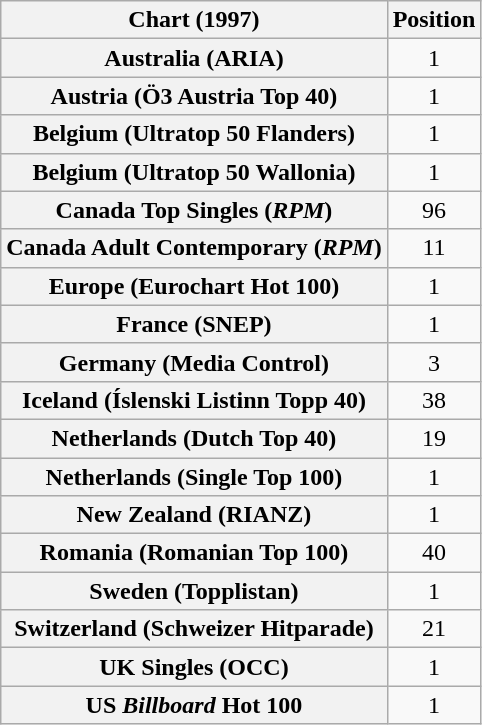<table class="wikitable sortable plainrowheaders" style="text-align:center">
<tr>
<th>Chart (1997)</th>
<th>Position</th>
</tr>
<tr>
<th scope="row">Australia (ARIA)</th>
<td>1</td>
</tr>
<tr>
<th scope="row">Austria (Ö3 Austria Top 40)</th>
<td>1</td>
</tr>
<tr>
<th scope="row">Belgium (Ultratop 50 Flanders)</th>
<td>1</td>
</tr>
<tr>
<th scope="row">Belgium (Ultratop 50 Wallonia)</th>
<td>1</td>
</tr>
<tr>
<th scope="row">Canada Top Singles (<em>RPM</em>)</th>
<td>96</td>
</tr>
<tr>
<th scope="row">Canada Adult Contemporary (<em>RPM</em>)</th>
<td>11</td>
</tr>
<tr>
<th scope="row">Europe (Eurochart Hot 100)</th>
<td>1</td>
</tr>
<tr>
<th scope="row">France (SNEP)</th>
<td>1</td>
</tr>
<tr>
<th scope="row">Germany (Media Control)</th>
<td>3</td>
</tr>
<tr>
<th scope="row">Iceland (Íslenski Listinn Topp 40)</th>
<td>38</td>
</tr>
<tr>
<th scope="row">Netherlands (Dutch Top 40)</th>
<td>19</td>
</tr>
<tr>
<th scope="row">Netherlands (Single Top 100)</th>
<td>1</td>
</tr>
<tr>
<th scope="row">New Zealand (RIANZ)</th>
<td>1</td>
</tr>
<tr>
<th scope="row">Romania (Romanian Top 100)</th>
<td>40</td>
</tr>
<tr>
<th scope="row">Sweden (Topplistan)</th>
<td>1</td>
</tr>
<tr>
<th scope="row">Switzerland (Schweizer Hitparade)</th>
<td>21</td>
</tr>
<tr>
<th scope="row">UK Singles (OCC)</th>
<td>1</td>
</tr>
<tr>
<th scope="row">US <em>Billboard</em> Hot 100</th>
<td>1</td>
</tr>
</table>
